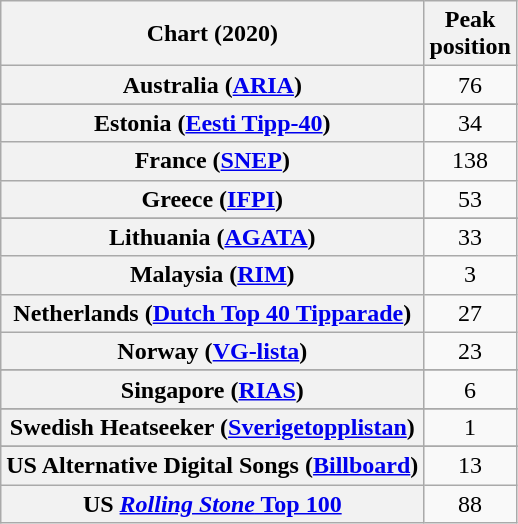<table class="wikitable sortable plainrowheaders" style="text-align:center">
<tr>
<th>Chart (2020)</th>
<th>Peak<br>position</th>
</tr>
<tr>
<th scope="row">Australia (<a href='#'>ARIA</a>)</th>
<td>76</td>
</tr>
<tr>
</tr>
<tr>
</tr>
<tr>
</tr>
<tr>
<th scope="row">Estonia (<a href='#'>Eesti Tipp-40</a>)</th>
<td align="center">34</td>
</tr>
<tr>
<th scope="row">France (<a href='#'>SNEP</a>)</th>
<td>138</td>
</tr>
<tr>
<th scope="row">Greece (<a href='#'>IFPI</a>)</th>
<td>53</td>
</tr>
<tr>
</tr>
<tr>
<th scope="row">Lithuania (<a href='#'>AGATA</a>)</th>
<td>33</td>
</tr>
<tr>
<th scope="row">Malaysia (<a href='#'>RIM</a>)</th>
<td>3</td>
</tr>
<tr>
<th scope="row">Netherlands (<a href='#'>Dutch Top 40 Tipparade</a>)</th>
<td>27</td>
</tr>
<tr>
<th scope="row">Norway (<a href='#'>VG-lista</a>)</th>
<td>23</td>
</tr>
<tr>
</tr>
<tr>
<th scope="row">Singapore (<a href='#'>RIAS</a>)</th>
<td>6</td>
</tr>
<tr>
</tr>
<tr>
<th scope="row">Swedish Heatseeker (<a href='#'>Sverigetopplistan</a>)</th>
<td>1</td>
</tr>
<tr>
</tr>
<tr>
</tr>
<tr>
<th scope="row">US Alternative Digital Songs (<a href='#'>Billboard</a>)</th>
<td>13</td>
</tr>
<tr>
<th scope="row">US <a href='#'><em>Rolling Stone</em> Top 100</a></th>
<td>88</td>
</tr>
</table>
